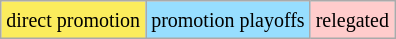<table class="wikitable">
<tr>
<td style="background-color: #FBEC5D;"><small>direct promotion</small></td>
<td style="background-color: #97DEFF;"><small>promotion playoffs</small></td>
<td style="background-color: #FFCCCC;"><small>relegated</small></td>
</tr>
</table>
